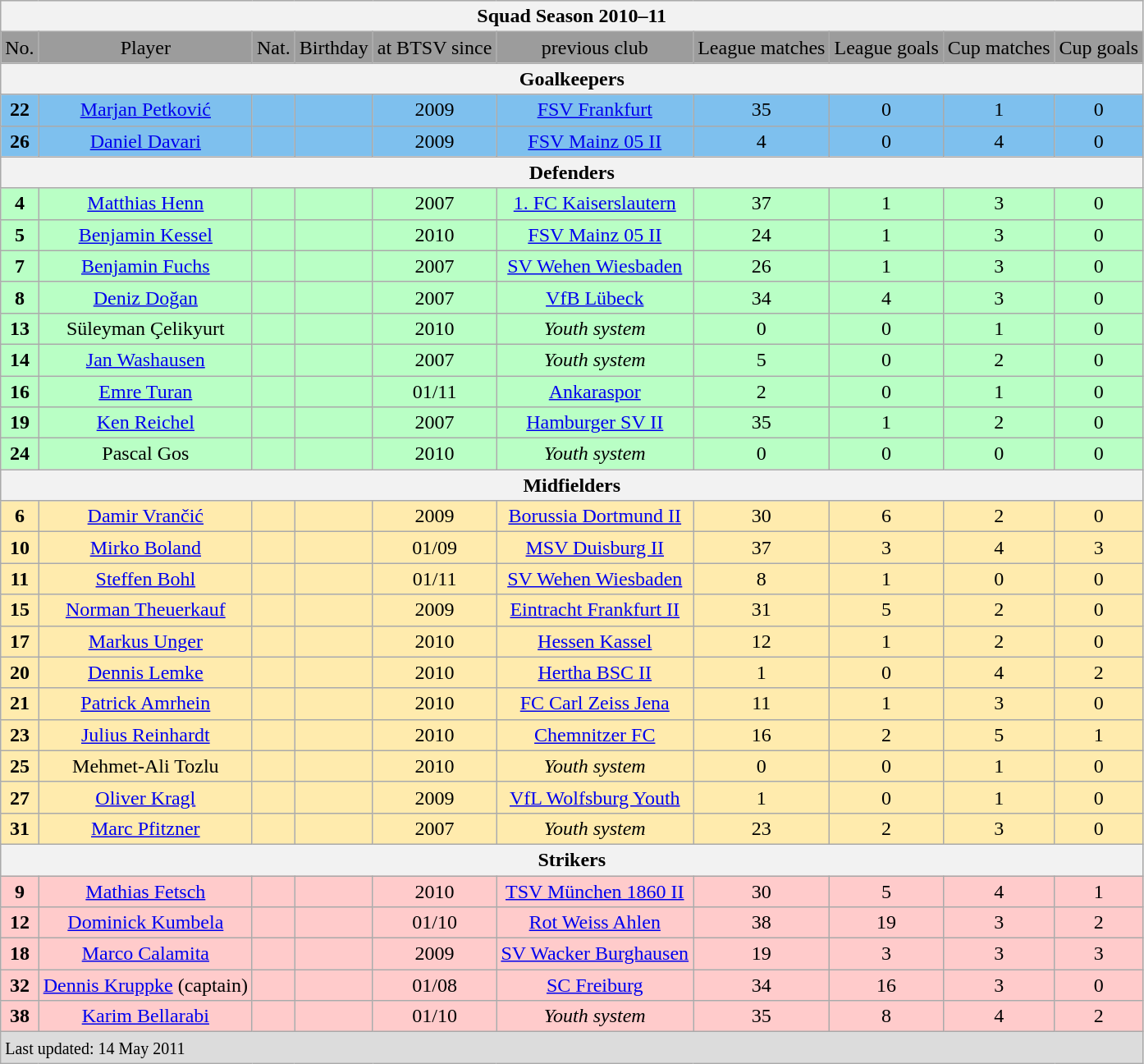<table class="wikitable">
<tr style="text-align:center; background:#dcdcdc;">
<th colspan="10">Squad Season 2010–11</th>
</tr>
<tr style="text-align:center; background:#9c9c9c;">
<td>No.</td>
<td>Player</td>
<td>Nat.</td>
<td>Birthday</td>
<td>at BTSV since</td>
<td>previous club</td>
<td>League matches</td>
<td>League goals</td>
<td>Cup matches</td>
<td>Cup goals</td>
</tr>
<tr style="text-align:center; background:#dcdcdc;">
<th colspan="10">Goalkeepers</th>
</tr>
<tr style="text-align:center; background:#7ec0ee;">
<td><strong>22</strong></td>
<td><a href='#'>Marjan Petković</a></td>
<td></td>
<td></td>
<td>2009</td>
<td><a href='#'>FSV Frankfurt</a></td>
<td>35</td>
<td>0</td>
<td>1</td>
<td>0</td>
</tr>
<tr style="text-align:center; background:#7ec0ee;">
<td><strong>26</strong></td>
<td><a href='#'>Daniel Davari</a></td>
<td></td>
<td></td>
<td>2009</td>
<td><a href='#'>FSV Mainz 05 II</a></td>
<td>4</td>
<td>0</td>
<td>4</td>
<td>0</td>
</tr>
<tr style="text-align:center; background:#dcdcdc;">
<th colspan="10">Defenders</th>
</tr>
<tr style="text-align:center; background:#b9ffc5;">
<td><strong>4</strong></td>
<td><a href='#'>Matthias Henn</a></td>
<td></td>
<td></td>
<td>2007</td>
<td><a href='#'>1. FC Kaiserslautern</a></td>
<td>37</td>
<td>1</td>
<td>3</td>
<td>0</td>
</tr>
<tr style="text-align:center; background:#b9ffc5;">
<td><strong>5</strong></td>
<td><a href='#'>Benjamin Kessel</a></td>
<td></td>
<td></td>
<td>2010</td>
<td><a href='#'>FSV Mainz 05 II</a></td>
<td>24</td>
<td>1</td>
<td>3</td>
<td>0</td>
</tr>
<tr style="text-align:center; background:#b9ffc5;">
<td><strong>7</strong></td>
<td><a href='#'>Benjamin Fuchs</a></td>
<td></td>
<td></td>
<td>2007</td>
<td><a href='#'>SV Wehen Wiesbaden</a></td>
<td>26</td>
<td>1</td>
<td>3</td>
<td>0</td>
</tr>
<tr style="text-align:center; background:#b9ffc5;">
<td><strong>8</strong></td>
<td><a href='#'>Deniz Doğan</a></td>
<td></td>
<td></td>
<td>2007</td>
<td><a href='#'>VfB Lübeck</a></td>
<td>34</td>
<td>4</td>
<td>3</td>
<td>0</td>
</tr>
<tr style="text-align:center; background:#b9ffc5;">
<td><strong>13</strong></td>
<td>Süleyman Çelikyurt</td>
<td></td>
<td></td>
<td>2010</td>
<td><em>Youth system</em></td>
<td>0</td>
<td>0</td>
<td>1</td>
<td>0</td>
</tr>
<tr style="text-align:center; background:#b9ffc5;">
<td><strong>14</strong></td>
<td><a href='#'>Jan Washausen</a></td>
<td></td>
<td></td>
<td>2007</td>
<td><em>Youth system</em></td>
<td>5</td>
<td>0</td>
<td>2</td>
<td>0</td>
</tr>
<tr style="text-align:center; background:#b9ffc5;">
<td><strong>16</strong></td>
<td><a href='#'>Emre Turan</a></td>
<td></td>
<td></td>
<td>01/11</td>
<td><a href='#'>Ankaraspor</a></td>
<td>2</td>
<td>0</td>
<td>1</td>
<td>0</td>
</tr>
<tr style="text-align:center; background:#b9ffc5;">
<td><strong>19</strong></td>
<td><a href='#'>Ken Reichel</a></td>
<td></td>
<td></td>
<td>2007</td>
<td><a href='#'>Hamburger SV II</a></td>
<td>35</td>
<td>1</td>
<td>2</td>
<td>0</td>
</tr>
<tr style="text-align:center; background:#b9ffc5;">
<td><strong>24</strong></td>
<td>Pascal Gos</td>
<td></td>
<td></td>
<td>2010</td>
<td><em>Youth system</em></td>
<td>0</td>
<td>0</td>
<td>0</td>
<td>0</td>
</tr>
<tr style="text-align:center; background:#dcdcdc;">
<th colspan="10">Midfielders</th>
</tr>
<tr style="text-align:center; background:#ffebad;">
<td><strong>6</strong></td>
<td><a href='#'>Damir Vrančić</a></td>
<td></td>
<td></td>
<td>2009</td>
<td><a href='#'>Borussia Dortmund II</a></td>
<td>30</td>
<td>6</td>
<td>2</td>
<td>0</td>
</tr>
<tr style="text-align:center; background:#ffebad;">
<td><strong>10</strong></td>
<td><a href='#'>Mirko Boland</a></td>
<td></td>
<td></td>
<td>01/09</td>
<td><a href='#'>MSV Duisburg II</a></td>
<td>37</td>
<td>3</td>
<td>4</td>
<td>3</td>
</tr>
<tr style="text-align:center; background:#ffebad;">
<td><strong>11</strong></td>
<td><a href='#'>Steffen Bohl</a></td>
<td></td>
<td></td>
<td>01/11</td>
<td><a href='#'>SV Wehen Wiesbaden</a></td>
<td>8</td>
<td>1</td>
<td>0</td>
<td>0</td>
</tr>
<tr style="text-align:center; background:#ffebad;">
<td><strong>15</strong></td>
<td><a href='#'>Norman Theuerkauf</a></td>
<td></td>
<td></td>
<td>2009</td>
<td><a href='#'>Eintracht Frankfurt II</a></td>
<td>31</td>
<td>5</td>
<td>2</td>
<td>0</td>
</tr>
<tr style="text-align:center; background:#ffebad;">
<td><strong>17</strong></td>
<td><a href='#'>Markus Unger</a></td>
<td></td>
<td></td>
<td>2010</td>
<td><a href='#'>Hessen Kassel</a></td>
<td>12</td>
<td>1</td>
<td>2</td>
<td>0</td>
</tr>
<tr style="text-align:center; background:#ffebad;">
<td><strong>20</strong></td>
<td><a href='#'>Dennis Lemke</a></td>
<td></td>
<td></td>
<td>2010</td>
<td><a href='#'>Hertha BSC II</a></td>
<td>1</td>
<td>0</td>
<td>4</td>
<td>2</td>
</tr>
<tr style="text-align:center; background:#ffebad;">
<td><strong>21</strong></td>
<td><a href='#'>Patrick Amrhein</a></td>
<td></td>
<td></td>
<td>2010</td>
<td><a href='#'>FC Carl Zeiss Jena</a></td>
<td>11</td>
<td>1</td>
<td>3</td>
<td>0</td>
</tr>
<tr style="text-align:center; background:#ffebad;">
<td><strong>23</strong></td>
<td><a href='#'>Julius Reinhardt</a></td>
<td></td>
<td></td>
<td>2010</td>
<td><a href='#'>Chemnitzer FC</a></td>
<td>16</td>
<td>2</td>
<td>5</td>
<td>1</td>
</tr>
<tr style="text-align:center; background:#ffebad;">
<td><strong>25</strong></td>
<td>Mehmet-Ali Tozlu</td>
<td></td>
<td></td>
<td>2010</td>
<td><em>Youth system</em></td>
<td>0</td>
<td>0</td>
<td>1</td>
<td>0</td>
</tr>
<tr style="text-align:center; background:#ffebad;">
<td><strong>27</strong></td>
<td><a href='#'>Oliver Kragl</a></td>
<td></td>
<td></td>
<td>2009</td>
<td><a href='#'>VfL Wolfsburg Youth</a></td>
<td>1</td>
<td>0</td>
<td>1</td>
<td>0</td>
</tr>
<tr style="text-align:center; background:#ffebad;">
<td><strong>31</strong></td>
<td><a href='#'>Marc Pfitzner</a></td>
<td></td>
<td></td>
<td>2007</td>
<td><em>Youth system</em></td>
<td>23</td>
<td>2</td>
<td>3</td>
<td>0</td>
</tr>
<tr style="text-align:center; background:#dcdcdc;">
<th colspan="10">Strikers</th>
</tr>
<tr style="text-align:center; background:#ffcbcb;">
<td><strong>9</strong></td>
<td><a href='#'>Mathias Fetsch</a></td>
<td></td>
<td></td>
<td>2010</td>
<td><a href='#'>TSV München 1860 II</a></td>
<td>30</td>
<td>5</td>
<td>4</td>
<td>1</td>
</tr>
<tr style="text-align:center; background:#ffcbcb;">
<td><strong>12</strong></td>
<td><a href='#'>Dominick Kumbela</a></td>
<td></td>
<td></td>
<td>01/10</td>
<td><a href='#'>Rot Weiss Ahlen</a></td>
<td>38</td>
<td>19</td>
<td>3</td>
<td>2</td>
</tr>
<tr style="text-align:center; background:#ffcbcb;">
<td><strong>18</strong></td>
<td><a href='#'>Marco Calamita</a></td>
<td></td>
<td></td>
<td>2009</td>
<td><a href='#'>SV Wacker Burghausen</a></td>
<td>19</td>
<td>3</td>
<td>3</td>
<td>3</td>
</tr>
<tr style="text-align:center; background:#ffcbcb;">
<td><strong>32</strong></td>
<td><a href='#'>Dennis Kruppke</a> (captain)</td>
<td></td>
<td></td>
<td>01/08</td>
<td><a href='#'>SC Freiburg</a></td>
<td>34</td>
<td>16</td>
<td>3</td>
<td>0</td>
</tr>
<tr style="text-align:center; background:#ffcbcb;">
<td><strong>38</strong></td>
<td><a href='#'>Karim Bellarabi</a></td>
<td></td>
<td></td>
<td>01/10</td>
<td><em>Youth system</em></td>
<td>35</td>
<td>8</td>
<td>4</td>
<td>2</td>
</tr>
<tr style="text-align:left; background:#dcdcdc;">
<td colspan="10"><small>Last updated: 14 May 2011</small></td>
</tr>
</table>
